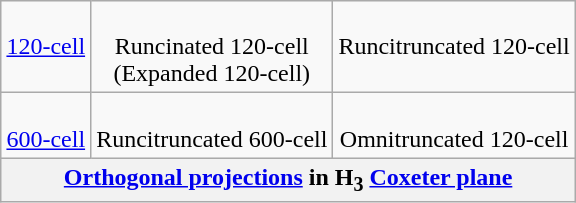<table class=wikitable align=right>
<tr align=center valign=top>
<td><br><a href='#'>120-cell</a><br></td>
<td><br>Runcinated 120-cell<br>(Expanded 120-cell)<br></td>
<td><br>Runcitruncated 120-cell<br></td>
</tr>
<tr align=center valign=top>
<td><br><a href='#'>600-cell</a><br></td>
<td><br>Runcitruncated 600-cell<br></td>
<td><br>Omnitruncated 120-cell<br></td>
</tr>
<tr>
<th colspan=3><a href='#'>Orthogonal projections</a> in H<sub>3</sub> <a href='#'>Coxeter plane</a></th>
</tr>
</table>
